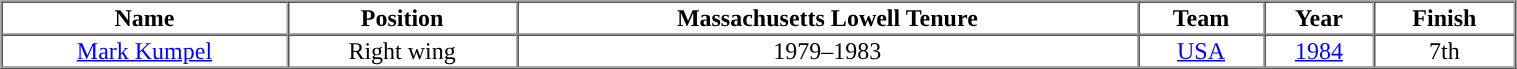<table cellpadding="1" border="1" cellspacing="0" width="80%">
<tr>
<th>Name</th>
<th>Position</th>
<th>Massachusetts Lowell Tenure</th>
<th>Team</th>
<th>Year</th>
<th>Finish</th>
</tr>
<tr align="center">
<td><a href='#'>Mark Kumpel</a></td>
<td>Right wing</td>
<td>1979–1983</td>
<td> <a href='#'>USA</a></td>
<td><a href='#'>1984</a></td>
<td>7th</td>
</tr>
</table>
